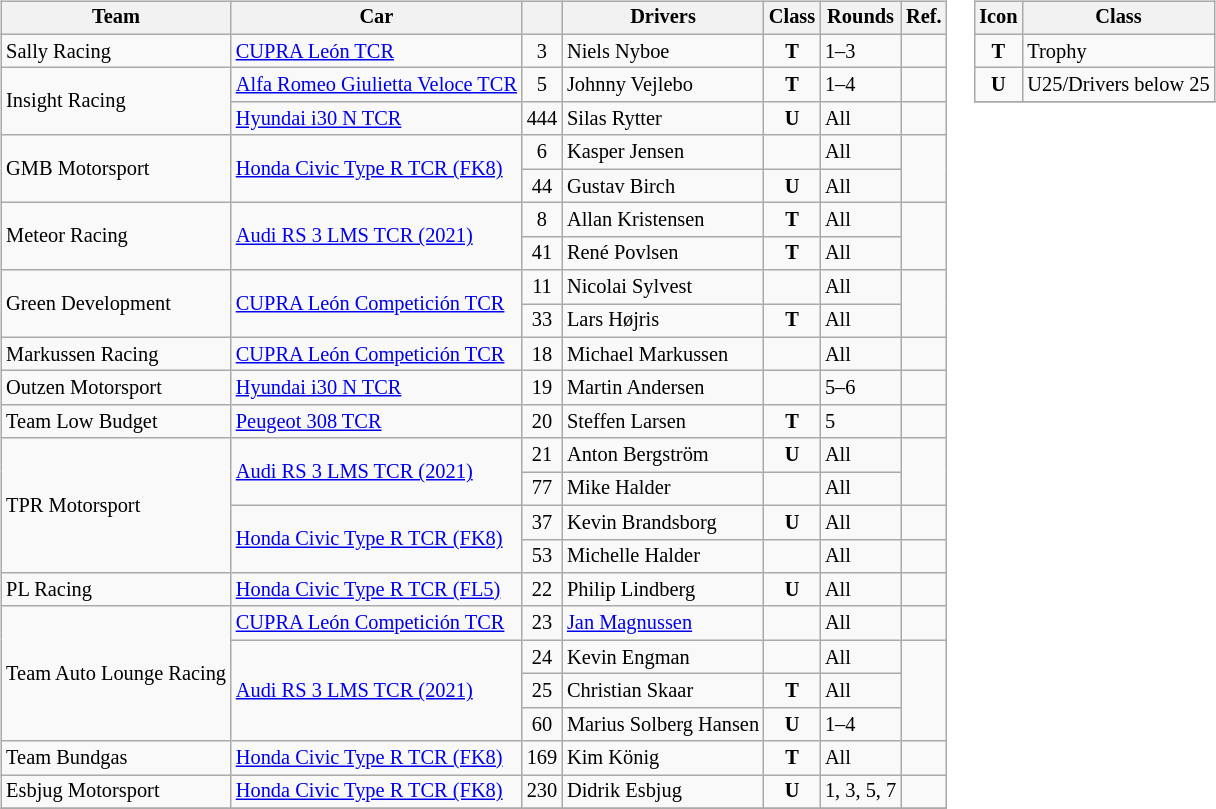<table>
<tr>
<td><br><table class="wikitable" style="font-size: 85%;">
<tr>
<th>Team</th>
<th>Car</th>
<th></th>
<th>Drivers</th>
<th>Class</th>
<th>Rounds</th>
<th>Ref.</th>
</tr>
<tr>
<td> Sally Racing</td>
<td><a href='#'>CUPRA León TCR</a></td>
<td align="center">3</td>
<td> Niels Nyboe</td>
<td align="center"><strong><span>T</span></strong></td>
<td>1–3</td>
<td></td>
</tr>
<tr>
<td rowspan="2"> Insight Racing</td>
<td><a href='#'>Alfa Romeo Giulietta Veloce TCR</a></td>
<td align="center">5</td>
<td> Johnny Vejlebo</td>
<td align="center"><strong><span>T</span></strong></td>
<td>1–4</td>
<td></td>
</tr>
<tr>
<td><a href='#'>Hyundai i30 N TCR</a></td>
<td align="center">444</td>
<td> Silas Rytter</td>
<td align="center"><strong><span>U</span></strong></td>
<td>All</td>
<td></td>
</tr>
<tr>
<td rowspan="2"> GMB Motorsport</td>
<td rowspan="2"><a href='#'>Honda Civic Type R TCR (FK8)</a></td>
<td align="center">6</td>
<td> Kasper Jensen</td>
<td align="center"></td>
<td>All</td>
<td rowspan="2"></td>
</tr>
<tr>
<td align="center">44</td>
<td> Gustav Birch</td>
<td align="center"><strong><span>U</span></strong></td>
<td>All</td>
</tr>
<tr>
<td rowspan="2"> Meteor Racing</td>
<td rowspan="2"><a href='#'>Audi RS 3 LMS TCR (2021)</a></td>
<td align="center">8</td>
<td> Allan Kristensen</td>
<td align="center"><strong><span>T</span></strong></td>
<td>All</td>
<td rowspan="2"></td>
</tr>
<tr>
<td align="center">41</td>
<td> René Povlsen</td>
<td align="center"><strong><span>T</span></strong></td>
<td>All</td>
</tr>
<tr>
<td rowspan="2"> Green Development</td>
<td rowspan="2"><a href='#'>CUPRA León Competición TCR</a></td>
<td align="center">11</td>
<td> Nicolai Sylvest</td>
<td align="center"></td>
<td>All</td>
<td rowspan="2"></td>
</tr>
<tr>
<td align="center">33</td>
<td> Lars Højris</td>
<td align="center"><strong><span>T</span></strong></td>
<td>All</td>
</tr>
<tr>
<td> Markussen Racing</td>
<td><a href='#'>CUPRA León Competición TCR</a></td>
<td align="center">18</td>
<td> Michael Markussen</td>
<td align="center"></td>
<td>All</td>
<td></td>
</tr>
<tr>
<td> Outzen Motorsport</td>
<td><a href='#'>Hyundai i30 N TCR</a></td>
<td align="center">19</td>
<td> Martin Andersen</td>
<td align="center"></td>
<td>5–6</td>
<td></td>
</tr>
<tr>
<td> Team Low Budget</td>
<td><a href='#'>Peugeot 308 TCR</a></td>
<td align="center">20</td>
<td> Steffen Larsen</td>
<td align="center"><strong><span>T</span></strong></td>
<td>5</td>
<td></td>
</tr>
<tr>
<td rowspan="4"> TPR Motorsport</td>
<td rowspan="2"><a href='#'>Audi RS 3 LMS TCR (2021)</a></td>
<td align="center">21</td>
<td> Anton Bergström</td>
<td align="center"><strong><span>U</span></strong></td>
<td>All</td>
<td rowspan="2"></td>
</tr>
<tr>
<td align="center">77</td>
<td> Mike Halder</td>
<td align="center"></td>
<td>All</td>
</tr>
<tr>
<td rowspan="2"><a href='#'>Honda Civic Type R TCR (FK8)</a></td>
<td align="center">37</td>
<td> Kevin Brandsborg</td>
<td align="center"><strong><span>U</span></strong></td>
<td>All</td>
<td></td>
</tr>
<tr>
<td align="center">53</td>
<td> Michelle Halder</td>
<td align="center"></td>
<td>All</td>
<td></td>
</tr>
<tr>
<td> PL Racing</td>
<td><a href='#'>Honda Civic Type R TCR (FL5)</a></td>
<td align="center">22</td>
<td> Philip Lindberg</td>
<td align="center"><strong><span>U</span></strong></td>
<td>All</td>
<td></td>
</tr>
<tr>
<td rowspan="4"> Team Auto Lounge Racing</td>
<td><a href='#'>CUPRA León Competición TCR</a></td>
<td align="center">23</td>
<td> <a href='#'>Jan Magnussen</a></td>
<td align="center"></td>
<td>All</td>
<td></td>
</tr>
<tr>
<td rowspan="3"><a href='#'>Audi RS 3 LMS TCR (2021)</a></td>
<td align="center">24</td>
<td> Kevin Engman</td>
<td align="center"></td>
<td>All</td>
<td rowspan="3"></td>
</tr>
<tr>
<td align="center">25</td>
<td> Christian Skaar</td>
<td align="center"><strong><span>T</span></strong></td>
<td>All</td>
</tr>
<tr>
<td align="center">60</td>
<td> Marius Solberg Hansen</td>
<td align="center"><strong><span>U</span></strong></td>
<td>1–4</td>
</tr>
<tr>
<td> Team Bundgas</td>
<td><a href='#'>Honda Civic Type R TCR (FK8)</a></td>
<td align="center">169</td>
<td> Kim König</td>
<td align="center"><strong><span>T</span></strong></td>
<td>All</td>
<td></td>
</tr>
<tr>
<td> Esbjug Motorsport</td>
<td><a href='#'>Honda Civic Type R TCR (FK8)</a></td>
<td align="center">230</td>
<td> Didrik Esbjug</td>
<td align="center"><strong><span>U</span></strong></td>
<td>1, 3, 5, 7</td>
<td></td>
</tr>
<tr>
</tr>
</table>
</td>
<td valign="top"><br><table class="wikitable" style="font-size: 85%;">
<tr>
<th>Icon</th>
<th>Class</th>
</tr>
<tr>
<td align="center"><strong><span>T</span></strong></td>
<td nowrap="">Trophy</td>
</tr>
<tr>
<td align="center"><strong><span>U</span></strong></td>
<td nowrap="">U25/Drivers below 25</td>
</tr>
<tr>
</tr>
</table>
</td>
</tr>
</table>
